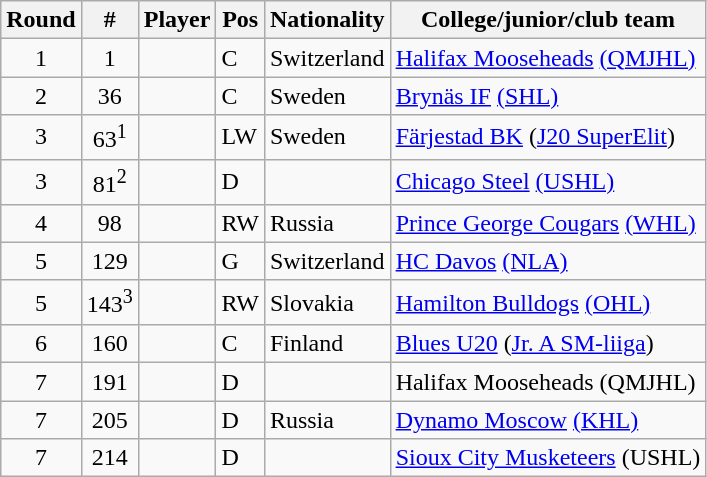<table class="wikitable">
<tr>
<th>Round</th>
<th>#</th>
<th>Player</th>
<th>Pos</th>
<th>Nationality</th>
<th>College/junior/club team</th>
</tr>
<tr>
<td style="text-align:center">1</td>
<td style="text-align:center">1</td>
<td></td>
<td>C</td>
<td> Switzerland</td>
<td><a href='#'>Halifax Mooseheads</a> <a href='#'>(QMJHL)</a></td>
</tr>
<tr>
<td style="text-align:center">2</td>
<td style="text-align:center">36</td>
<td></td>
<td>C</td>
<td> Sweden</td>
<td><a href='#'>Brynäs IF</a> <a href='#'>(SHL)</a></td>
</tr>
<tr>
<td style="text-align:center">3</td>
<td style="text-align:center">63<sup>1</sup></td>
<td></td>
<td>LW</td>
<td> Sweden</td>
<td><a href='#'>Färjestad BK</a> (<a href='#'>J20 SuperElit</a>)</td>
</tr>
<tr>
<td style="text-align:center">3</td>
<td style="text-align:center">81<sup>2</sup></td>
<td></td>
<td>D</td>
<td></td>
<td><a href='#'>Chicago Steel</a> <a href='#'>(USHL)</a></td>
</tr>
<tr>
<td style="text-align:center">4</td>
<td style="text-align:center">98</td>
<td></td>
<td>RW</td>
<td> Russia</td>
<td><a href='#'>Prince George Cougars</a> <a href='#'>(WHL)</a></td>
</tr>
<tr>
<td style="text-align:center">5</td>
<td style="text-align:center">129</td>
<td></td>
<td>G</td>
<td> Switzerland</td>
<td><a href='#'>HC Davos</a> <a href='#'>(NLA)</a></td>
</tr>
<tr>
<td style="text-align:center">5</td>
<td style="text-align:center">143<sup>3</sup></td>
<td></td>
<td>RW</td>
<td> Slovakia</td>
<td><a href='#'>Hamilton Bulldogs</a> <a href='#'>(OHL)</a></td>
</tr>
<tr>
<td style="text-align:center">6</td>
<td style="text-align:center">160</td>
<td></td>
<td>C</td>
<td> Finland</td>
<td><a href='#'>Blues U20</a> (<a href='#'>Jr. A SM-liiga</a>)</td>
</tr>
<tr>
<td style="text-align:center">7</td>
<td style="text-align:center">191</td>
<td></td>
<td>D</td>
<td></td>
<td>Halifax Mooseheads (QMJHL)</td>
</tr>
<tr>
<td style="text-align:center">7</td>
<td style="text-align:center">205</td>
<td></td>
<td>D</td>
<td> Russia</td>
<td><a href='#'>Dynamo Moscow</a> <a href='#'>(KHL)</a></td>
</tr>
<tr>
<td style="text-align:center">7</td>
<td style="text-align:center">214</td>
<td></td>
<td>D</td>
<td></td>
<td><a href='#'>Sioux City Musketeers</a> (USHL)</td>
</tr>
</table>
